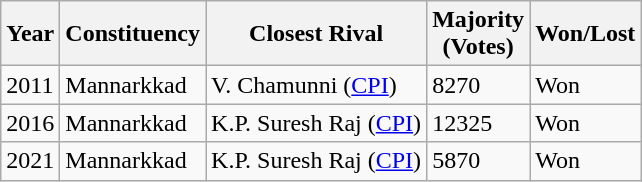<table class="wikitable">
<tr>
<th>Year</th>
<th>Constituency</th>
<th>Closest Rival</th>
<th>Majority<br>(Votes)</th>
<th>Won/Lost</th>
</tr>
<tr>
<td>2011</td>
<td>Mannarkkad</td>
<td>V. Chamunni (<a href='#'>CPI</a>)</td>
<td>8270</td>
<td>Won</td>
</tr>
<tr>
<td>2016</td>
<td>Mannarkkad</td>
<td>K.P. Suresh Raj (<a href='#'>CPI</a>)</td>
<td>12325</td>
<td>Won</td>
</tr>
<tr>
<td>2021</td>
<td>Mannarkkad</td>
<td>K.P. Suresh Raj (<a href='#'>CPI</a>)</td>
<td>5870</td>
<td>Won</td>
</tr>
</table>
